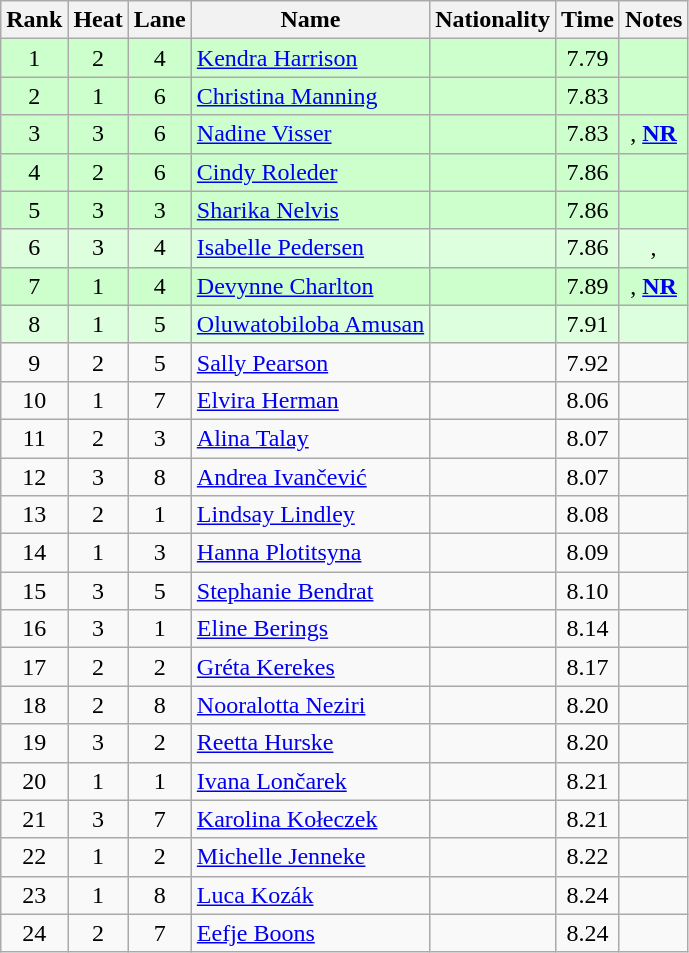<table class="wikitable sortable" style="text-align:center">
<tr>
<th>Rank</th>
<th>Heat</th>
<th>Lane</th>
<th>Name</th>
<th>Nationality</th>
<th>Time</th>
<th>Notes</th>
</tr>
<tr bgcolor=ccffcc>
<td>1</td>
<td>2</td>
<td>4</td>
<td align=left><a href='#'>Kendra Harrison</a></td>
<td align=left></td>
<td>7.79</td>
<td></td>
</tr>
<tr bgcolor=ccffcc>
<td>2</td>
<td>1</td>
<td>6</td>
<td align=left><a href='#'>Christina Manning</a></td>
<td align=left></td>
<td>7.83</td>
<td></td>
</tr>
<tr bgcolor=ccffcc>
<td>3</td>
<td>3</td>
<td>6</td>
<td align=left><a href='#'>Nadine Visser</a></td>
<td align=left></td>
<td>7.83</td>
<td>, <strong><a href='#'>NR</a></strong></td>
</tr>
<tr bgcolor=ccffcc>
<td>4</td>
<td>2</td>
<td>6</td>
<td align=left><a href='#'>Cindy Roleder</a></td>
<td align=left></td>
<td>7.86</td>
<td></td>
</tr>
<tr bgcolor=ccffcc>
<td>5</td>
<td>3</td>
<td>3</td>
<td align=left><a href='#'>Sharika Nelvis</a></td>
<td align=left></td>
<td>7.86</td>
<td></td>
</tr>
<tr bgcolor=ddffdd>
<td>6</td>
<td>3</td>
<td>4</td>
<td align=left><a href='#'>Isabelle Pedersen</a></td>
<td align=left></td>
<td>7.86</td>
<td>, </td>
</tr>
<tr bgcolor=ccffcc>
<td>7</td>
<td>1</td>
<td>4</td>
<td align=left><a href='#'>Devynne Charlton</a></td>
<td align=left></td>
<td>7.89</td>
<td>, <strong><a href='#'>NR</a></strong></td>
</tr>
<tr bgcolor=ddffdd>
<td>8</td>
<td>1</td>
<td>5</td>
<td align=left><a href='#'>Oluwatobiloba Amusan</a></td>
<td align=left></td>
<td>7.91</td>
<td></td>
</tr>
<tr>
<td>9</td>
<td>2</td>
<td>5</td>
<td align=left><a href='#'>Sally Pearson</a></td>
<td align=left></td>
<td>7.92</td>
<td></td>
</tr>
<tr>
<td>10</td>
<td>1</td>
<td>7</td>
<td align=left><a href='#'>Elvira Herman</a></td>
<td align=left></td>
<td>8.06</td>
<td></td>
</tr>
<tr>
<td>11</td>
<td>2</td>
<td>3</td>
<td align=left><a href='#'>Alina Talay</a></td>
<td align=left></td>
<td>8.07</td>
<td></td>
</tr>
<tr>
<td>12</td>
<td>3</td>
<td>8</td>
<td align=left><a href='#'>Andrea Ivančević</a></td>
<td align=left></td>
<td>8.07</td>
<td></td>
</tr>
<tr>
<td>13</td>
<td>2</td>
<td>1</td>
<td align=left><a href='#'>Lindsay Lindley</a></td>
<td align=left></td>
<td>8.08</td>
<td></td>
</tr>
<tr>
<td>14</td>
<td>1</td>
<td>3</td>
<td align=left><a href='#'>Hanna Plotitsyna</a></td>
<td align=left></td>
<td>8.09</td>
<td></td>
</tr>
<tr>
<td>15</td>
<td>3</td>
<td>5</td>
<td align=left><a href='#'>Stephanie Bendrat</a></td>
<td align=left></td>
<td>8.10</td>
<td></td>
</tr>
<tr>
<td>16</td>
<td>3</td>
<td>1</td>
<td align=left><a href='#'>Eline Berings</a></td>
<td align=left></td>
<td>8.14</td>
<td></td>
</tr>
<tr>
<td>17</td>
<td>2</td>
<td>2</td>
<td align=left><a href='#'>Gréta Kerekes</a></td>
<td align=left></td>
<td>8.17</td>
<td></td>
</tr>
<tr>
<td>18</td>
<td>2</td>
<td>8</td>
<td align=left><a href='#'>Nooralotta Neziri</a></td>
<td align=left></td>
<td>8.20</td>
<td></td>
</tr>
<tr>
<td>19</td>
<td>3</td>
<td>2</td>
<td align=left><a href='#'>Reetta Hurske</a></td>
<td align=left></td>
<td>8.20</td>
<td></td>
</tr>
<tr>
<td>20</td>
<td>1</td>
<td>1</td>
<td align=left><a href='#'>Ivana Lončarek</a></td>
<td align=left></td>
<td>8.21</td>
<td></td>
</tr>
<tr>
<td>21</td>
<td>3</td>
<td>7</td>
<td align=left><a href='#'>Karolina Kołeczek</a></td>
<td align=left></td>
<td>8.21</td>
<td></td>
</tr>
<tr>
<td>22</td>
<td>1</td>
<td>2</td>
<td align=left><a href='#'>Michelle Jenneke</a></td>
<td align=left></td>
<td>8.22</td>
<td></td>
</tr>
<tr>
<td>23</td>
<td>1</td>
<td>8</td>
<td align=left><a href='#'>Luca Kozák</a></td>
<td align=left></td>
<td>8.24</td>
<td></td>
</tr>
<tr>
<td>24</td>
<td>2</td>
<td>7</td>
<td align=left><a href='#'>Eefje Boons</a></td>
<td align=left></td>
<td>8.24</td>
<td></td>
</tr>
</table>
